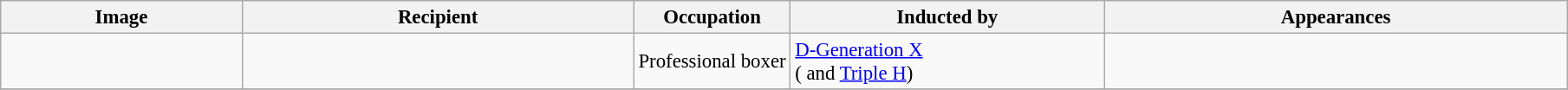<table class="wikitable" style="font-size: 95%">
<tr>
<th class="unsortable">Image</th>
<th style="width:25%;">Recipient<br></th>
<th style="width:10%;">Occupation</th>
<th style="width:20%;">Inducted by</th>
<th class="unsortable">Appearances</th>
</tr>
<tr>
<td></td>
<td></td>
<td>Professional boxer</td>
<td><a href='#'>D-Generation X</a><br>( and <a href='#'>Triple H</a>)</td>
<td></td>
</tr>
<tr>
</tr>
</table>
